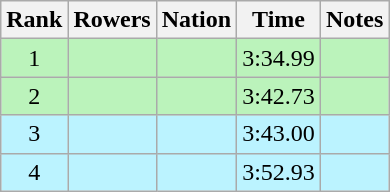<table class="wikitable sortable" style="text-align:center">
<tr>
<th>Rank</th>
<th>Rowers</th>
<th>Nation</th>
<th>Time</th>
<th>Notes</th>
</tr>
<tr bgcolor=bbf3bb>
<td>1</td>
<td align=left data-sort-value="Boesler, Petra"></td>
<td align=left></td>
<td>3:34.99</td>
<td></td>
</tr>
<tr bgcolor=bbf3bb>
<td>2</td>
<td align=left data-sort-value="Cameron, Bev"></td>
<td align=left></td>
<td>3:42.73</td>
<td></td>
</tr>
<tr bgcolor=bbf3ff>
<td>3</td>
<td align=left data-sort-value="Rabiller, Josiane"></td>
<td align=left></td>
<td>3:43.00</td>
<td></td>
</tr>
<tr bgcolor=bbf3ff>
<td>4</td>
<td align=left data-sort-value="Leibetseder, Maria"></td>
<td align=left></td>
<td>3:52.93</td>
<td></td>
</tr>
</table>
